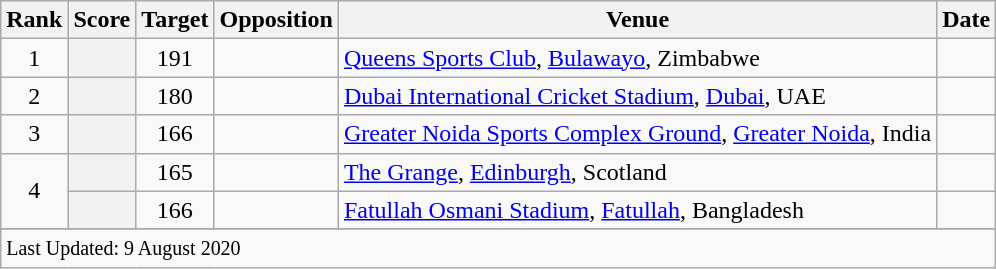<table class="wikitable plainrowheaders sortable">
<tr>
<th scope=col>Rank</th>
<th scope=col>Score</th>
<th scope=col>Target</th>
<th scope=col>Opposition</th>
<th scope=col>Venue</th>
<th scope=col>Date</th>
</tr>
<tr>
<td align=center>1</td>
<th scope=row style=text-align:center;></th>
<td align=center>191</td>
<td></td>
<td><a href='#'>Queens Sports Club</a>, <a href='#'>Bulawayo</a>, Zimbabwe</td>
<td></td>
</tr>
<tr>
<td align=center>2</td>
<th scope=row style=text-align:center;></th>
<td align=center>180</td>
<td></td>
<td><a href='#'>Dubai International Cricket Stadium</a>, <a href='#'>Dubai</a>, UAE</td>
<td></td>
</tr>
<tr>
<td align=center>3</td>
<th scope=row style=text-align:center;></th>
<td align=center>166</td>
<td></td>
<td><a href='#'>Greater Noida Sports Complex Ground</a>, <a href='#'>Greater Noida</a>, India</td>
<td></td>
</tr>
<tr>
<td align=center rowspan=2>4</td>
<th scope=row style=text-align:center;></th>
<td align=center>165</td>
<td></td>
<td><a href='#'>The Grange</a>, <a href='#'>Edinburgh</a>, Scotland</td>
<td></td>
</tr>
<tr>
<th scope=row style=text-align:center;></th>
<td align=center>166</td>
<td></td>
<td><a href='#'>Fatullah Osmani Stadium</a>, <a href='#'>Fatullah</a>, Bangladesh</td>
<td></td>
</tr>
<tr>
</tr>
<tr class=sortbottom>
<td colspan=6><small>Last Updated: 9 August 2020</small></td>
</tr>
</table>
